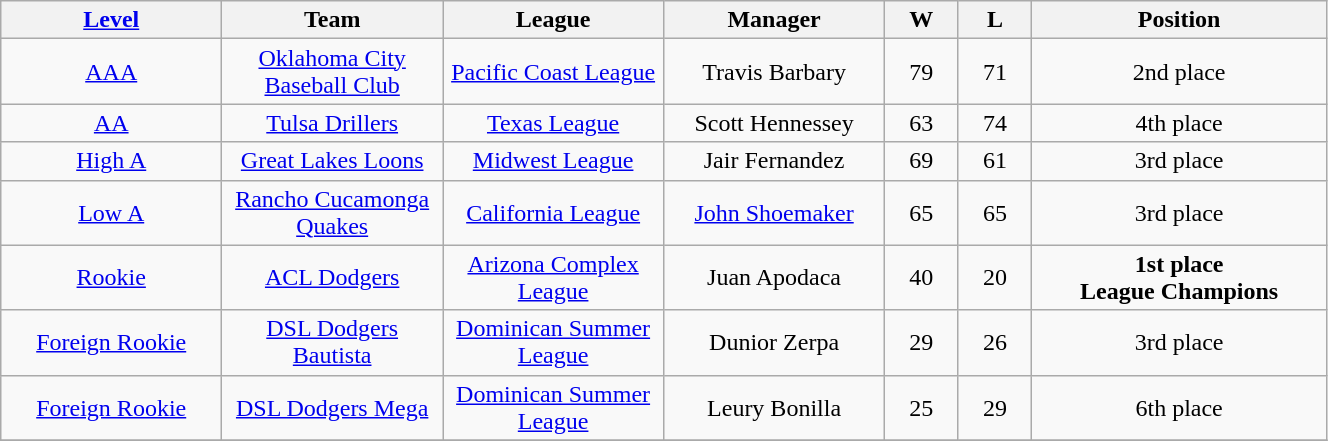<table class="wikitable" style="width:70%; text-align:center;">
<tr>
<th style="width:15%;"><a href='#'>Level</a></th>
<th style="width:15%;">Team</th>
<th style="width:15%;">League</th>
<th style="width:15%;">Manager</th>
<th style="width:5%;">W</th>
<th style="width:5%;">L</th>
<th style="width:20%;">Position</th>
</tr>
<tr>
<td><a href='#'>AAA</a></td>
<td><a href='#'>Oklahoma City Baseball Club</a></td>
<td><a href='#'>Pacific Coast League</a><br></td>
<td>Travis Barbary</td>
<td>79</td>
<td>71</td>
<td>2nd place</td>
</tr>
<tr>
<td><a href='#'>AA</a></td>
<td><a href='#'>Tulsa Drillers</a></td>
<td><a href='#'>Texas League</a><br></td>
<td>Scott Hennessey</td>
<td>63</td>
<td>74</td>
<td>4th place</td>
</tr>
<tr>
<td><a href='#'>High A</a></td>
<td><a href='#'>Great Lakes Loons</a></td>
<td><a href='#'>Midwest League</a>  <br></td>
<td>Jair Fernandez</td>
<td>69</td>
<td>61</td>
<td>3rd place</td>
</tr>
<tr>
<td><a href='#'>Low A</a></td>
<td><a href='#'>Rancho Cucamonga Quakes</a></td>
<td><a href='#'>California League</a><br></td>
<td><a href='#'>John Shoemaker</a></td>
<td>65</td>
<td>65</td>
<td>3rd place</td>
</tr>
<tr>
<td><a href='#'>Rookie</a></td>
<td><a href='#'>ACL Dodgers</a></td>
<td><a href='#'>Arizona Complex League</a> <br></td>
<td>Juan Apodaca</td>
<td>40</td>
<td>20</td>
<td><strong>1st place</strong> <br><strong>League Champions</strong></td>
</tr>
<tr>
<td><a href='#'>Foreign Rookie</a></td>
<td><a href='#'>DSL Dodgers Bautista</a></td>
<td><a href='#'>Dominican Summer League</a><br></td>
<td>Dunior Zerpa</td>
<td>29</td>
<td>26</td>
<td>3rd place</td>
</tr>
<tr>
<td><a href='#'>Foreign Rookie</a></td>
<td><a href='#'>DSL Dodgers Mega</a></td>
<td><a href='#'>Dominican Summer League</a><br></td>
<td>Leury Bonilla</td>
<td>25</td>
<td>29</td>
<td>6th place</td>
</tr>
<tr>
</tr>
</table>
